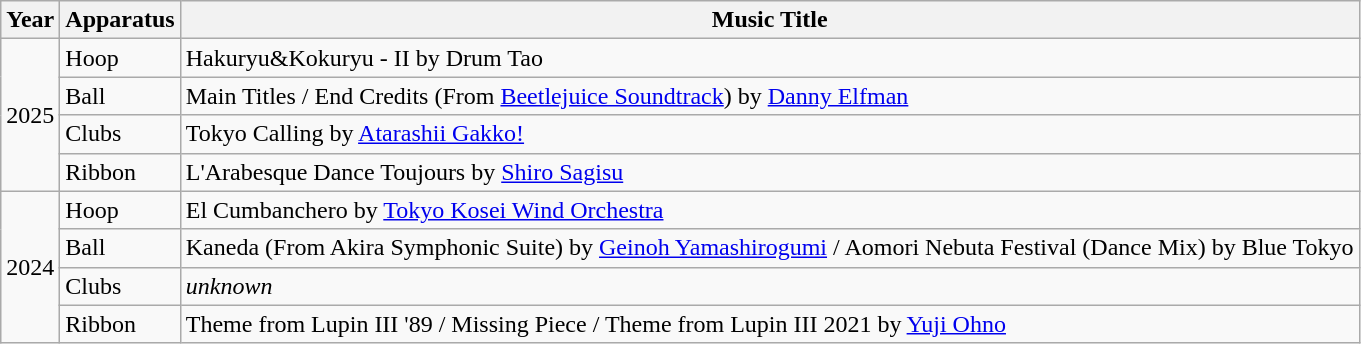<table class="wikitable">
<tr>
<th>Year</th>
<th>Apparatus</th>
<th>Music Title</th>
</tr>
<tr>
<td rowspan="4">2025</td>
<td>Hoop</td>
<td>Hakuryu&Kokuryu - II by Drum Tao</td>
</tr>
<tr>
<td>Ball</td>
<td>Main Titles / End Credits (From <a href='#'>Beetlejuice Soundtrack</a>) by <a href='#'>Danny Elfman</a></td>
</tr>
<tr>
<td>Clubs</td>
<td>Tokyo Calling by <a href='#'>Atarashii Gakko!</a></td>
</tr>
<tr>
<td>Ribbon</td>
<td>L'Arabesque Dance Toujours by <a href='#'>Shiro Sagisu</a></td>
</tr>
<tr>
<td rowspan="4">2024</td>
<td>Hoop</td>
<td>El Cumbanchero by <a href='#'>Tokyo Kosei Wind Orchestra</a></td>
</tr>
<tr>
<td>Ball</td>
<td>Kaneda (From Akira Symphonic Suite) by <a href='#'>Geinoh Yamashirogumi</a> / Aomori Nebuta Festival (Dance Mix) by Blue Tokyo</td>
</tr>
<tr>
<td>Clubs</td>
<td><em>unknown</em></td>
</tr>
<tr>
<td>Ribbon</td>
<td>Theme from Lupin III '89 / Missing Piece / Theme from Lupin III 2021 by <a href='#'>Yuji Ohno</a></td>
</tr>
</table>
